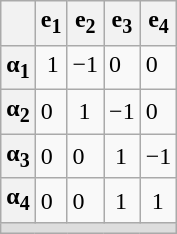<table class=wikitable>
<tr>
<th></th>
<th>e<sub>1</sub></th>
<th>e<sub>2</sub></th>
<th>e<sub>3</sub></th>
<th>e<sub>4</sub></th>
</tr>
<tr valign=top>
<th>α<sub>1</sub></th>
<td> 1</td>
<td>−1</td>
<td>0</td>
<td>0</td>
</tr>
<tr>
<th>α<sub>2</sub></th>
<td>0</td>
<td> 1</td>
<td>−1</td>
<td>0</td>
</tr>
<tr>
<th>α<sub>3</sub></th>
<td>0</td>
<td>0</td>
<td> 1</td>
<td>−1</td>
</tr>
<tr>
<th>α<sub>4</sub></th>
<td>0</td>
<td>0</td>
<td> 1</td>
<td> 1</td>
</tr>
<tr BGCOLOR="#ddd">
<td colspan=5 align=center></td>
</tr>
</table>
